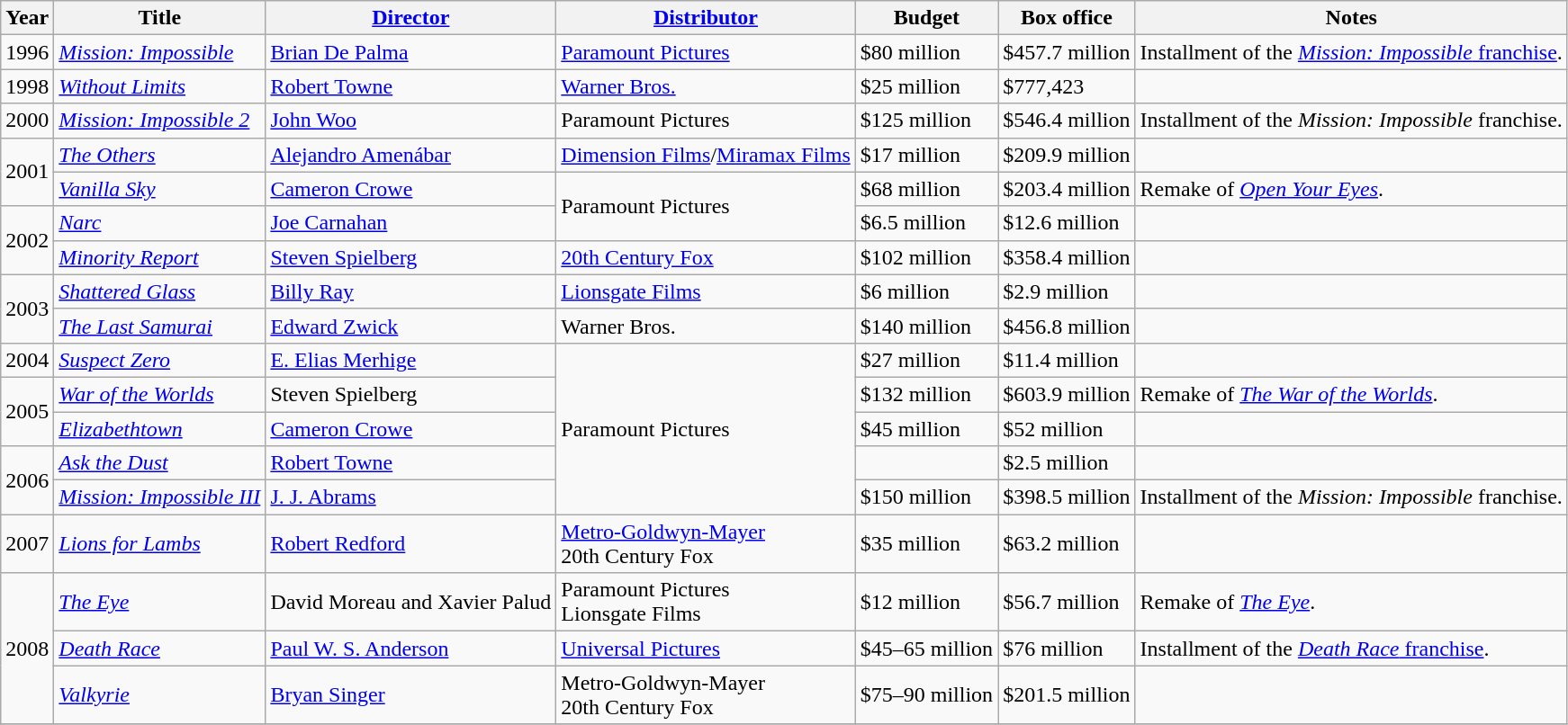<table class="wikitable">
<tr>
<th>Year</th>
<th>Title</th>
<th><a href='#'>Director</a></th>
<th><a href='#'>Distributor</a></th>
<th>Budget</th>
<th>Box office</th>
<th>Notes</th>
</tr>
<tr>
<td>1996</td>
<td><a href='#'><em>Mission: Impossible</em></a></td>
<td><a href='#'>Brian De Palma</a></td>
<td><a href='#'>Paramount Pictures</a></td>
<td>$80 million</td>
<td>$457.7 million</td>
<td>Installment of the <a href='#'><em>Mission: Impossible</em> franchise</a>.</td>
</tr>
<tr>
<td>1998</td>
<td><em><a href='#'>Without Limits</a></em></td>
<td><a href='#'>Robert Towne</a></td>
<td><a href='#'>Warner Bros.</a></td>
<td>$25 million</td>
<td>$777,423</td>
<td></td>
</tr>
<tr>
<td>2000</td>
<td><em><a href='#'>Mission: Impossible 2</a></em></td>
<td><a href='#'>John Woo</a></td>
<td>Paramount Pictures</td>
<td>$125 million</td>
<td>$546.4 million</td>
<td>Installment of the <em>Mission: Impossible</em> franchise.</td>
</tr>
<tr>
<td rowspan="2">2001</td>
<td><a href='#'><em>The Others</em></a></td>
<td><a href='#'>Alejandro Amenábar</a></td>
<td><a href='#'>Dimension Films</a>/<a href='#'>Miramax Films</a></td>
<td>$17 million</td>
<td>$209.9 million</td>
<td></td>
</tr>
<tr>
<td><em><a href='#'>Vanilla Sky</a></em></td>
<td><a href='#'>Cameron Crowe</a></td>
<td rowspan="2">Paramount Pictures</td>
<td>$68 million</td>
<td>$203.4 million</td>
<td>Remake of <a href='#'><em>Open Your Eyes</em></a>.</td>
</tr>
<tr>
<td rowspan="2">2002</td>
<td><a href='#'><em>Narc</em></a></td>
<td><a href='#'>Joe Carnahan</a></td>
<td>$6.5 million</td>
<td>$12.6 million</td>
<td></td>
</tr>
<tr>
<td><a href='#'><em>Minority Report</em></a></td>
<td><a href='#'>Steven Spielberg</a></td>
<td><a href='#'>20th Century Fox</a></td>
<td>$102 million</td>
<td>$358.4 million</td>
<td></td>
</tr>
<tr>
<td rowspan="2">2003</td>
<td><a href='#'><em>Shattered Glass</em></a></td>
<td><a href='#'>Billy Ray</a></td>
<td><a href='#'>Lionsgate Films</a></td>
<td>$6 million</td>
<td>$2.9 million</td>
<td></td>
</tr>
<tr>
<td><em><a href='#'>The Last Samurai</a></em></td>
<td><a href='#'>Edward Zwick</a></td>
<td>Warner Bros.</td>
<td>$140 million</td>
<td>$456.8 million</td>
<td></td>
</tr>
<tr>
<td>2004</td>
<td><em><a href='#'>Suspect Zero</a></em></td>
<td><a href='#'>E. Elias Merhige</a></td>
<td rowspan="5">Paramount Pictures</td>
<td>$27 million</td>
<td>$11.4 million</td>
<td></td>
</tr>
<tr>
<td rowspan="2">2005</td>
<td><a href='#'><em>War of the Worlds</em></a></td>
<td>Steven Spielberg</td>
<td>$132 million</td>
<td>$603.9 million</td>
<td>Remake of <a href='#'><em>The War of the Worlds</em></a>.</td>
</tr>
<tr>
<td><a href='#'><em>Elizabethtown</em></a></td>
<td><a href='#'>Cameron Crowe</a></td>
<td>$45 million</td>
<td>$52 million</td>
<td></td>
</tr>
<tr>
<td rowspan="2">2006</td>
<td><em><a href='#'>Ask the Dust</a></em></td>
<td><a href='#'>Robert Towne</a></td>
<td></td>
<td>$2.5 million</td>
<td></td>
</tr>
<tr>
<td><em><a href='#'>Mission: Impossible III</a></em></td>
<td><a href='#'>J. J. Abrams</a></td>
<td>$150 million</td>
<td>$398.5 million</td>
<td>Installment of the <em>Mission: Impossible</em> franchise.</td>
</tr>
<tr>
<td>2007</td>
<td><em><a href='#'>Lions for Lambs</a></em></td>
<td><a href='#'>Robert Redford</a></td>
<td><a href='#'>Metro-Goldwyn-Mayer</a> <br>20th Century Fox </td>
<td>$35 million</td>
<td>$63.2 million</td>
<td></td>
</tr>
<tr>
<td rowspan="3">2008</td>
<td><a href='#'><em>The Eye</em></a></td>
<td>David Moreau and Xavier Palud</td>
<td>Paramount Pictures<br>Lionsgate Films</td>
<td>$12 million</td>
<td>$56.7 million</td>
<td>Remake of <a href='#'><em>The Eye</em></a>.</td>
</tr>
<tr>
<td><a href='#'><em>Death Race</em></a></td>
<td><a href='#'>Paul W. S. Anderson</a></td>
<td><a href='#'>Universal Pictures</a></td>
<td>$45–65 million</td>
<td>$76 million</td>
<td>Installment of the <a href='#'><em>Death Race</em> franchise</a>.</td>
</tr>
<tr>
<td><a href='#'><em>Valkyrie</em></a></td>
<td><a href='#'>Bryan Singer</a></td>
<td>Metro-Goldwyn-Mayer <br>20th Century Fox </td>
<td>$75–90 million</td>
<td>$201.5 million</td>
<td></td>
</tr>
<tr>
</tr>
</table>
